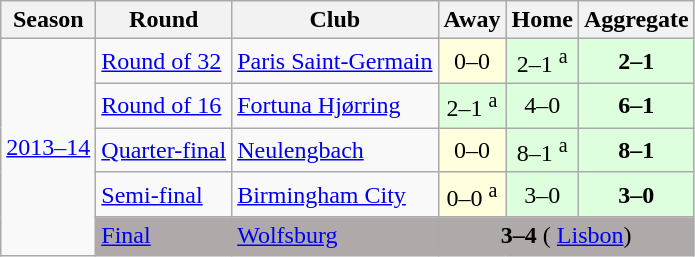<table class="wikitable">
<tr>
<th>Season</th>
<th>Round</th>
<th>Club</th>
<th>Away</th>
<th>Home</th>
<th>Aggregate</th>
</tr>
<tr>
<td rowspan="5"><a href='#'>2013–14</a></td>
<td><a href='#'>Round of 32</a></td>
<td> <a href='#'>Paris Saint-Germain</a></td>
<td style="background:#ffd; text-align:center;">0–0</td>
<td style="background:#dfd; text-align:center;">2–1 <sup>a</sup></td>
<td style="background:#dfd; text-align:center;"><strong>2–1</strong></td>
</tr>
<tr>
<td><a href='#'>Round of 16</a></td>
<td> <a href='#'>Fortuna Hjørring</a></td>
<td style="background:#dfd; text-align:center;">2–1 <sup>a</sup></td>
<td style="background:#dfd; text-align:center;">4–0</td>
<td style="background:#dfd; text-align:center;"><strong>6–1</strong></td>
</tr>
<tr>
<td><a href='#'>Quarter-final</a></td>
<td> <a href='#'>Neulengbach</a></td>
<td style="background:#ffd; text-align:center;">0–0</td>
<td style="background:#dfd; text-align:center;">8–1 <sup>a</sup></td>
<td style="background:#dfd; text-align:center;"><strong>8–1</strong></td>
</tr>
<tr>
<td><a href='#'>Semi-final</a></td>
<td> <a href='#'>Birmingham City</a></td>
<td style="background:#ffd; text-align:center;">0–0 <sup>a</sup></td>
<td style="background:#dfd; text-align:center;">3–0</td>
<td style="background:#dfd; text-align:center;"><strong>3–0</strong></td>
</tr>
<tr>
<td style="background:#b0a9a9;"><a href='#'>Final</a></td>
<td style="background:#b0a9a9;"> <a href='#'>Wolfsburg</a></td>
<td colspan="3" style="background:#b0a9a9; text-align:center;"><strong>3–4</strong> ( <a href='#'>Lisbon</a>)</td>
</tr>
</table>
